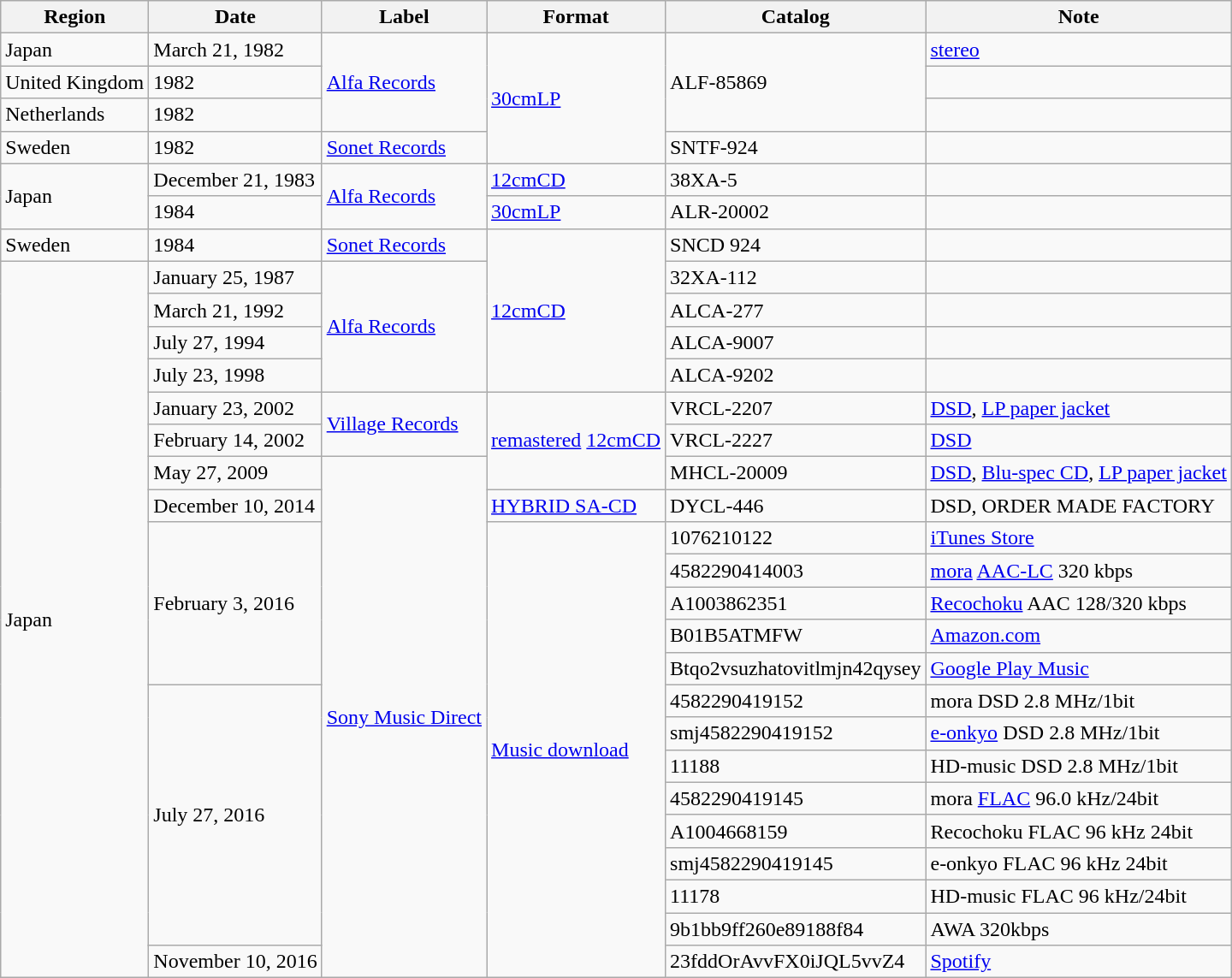<table class="wikitable sortable">
<tr>
<th>Region</th>
<th>Date</th>
<th>Label</th>
<th>Format</th>
<th>Catalog</th>
<th>Note</th>
</tr>
<tr>
<td>Japan</td>
<td>March 21, 1982</td>
<td rowspan="3"><a href='#'>Alfa Records</a></td>
<td rowspan="4"><a href='#'>30cmLP</a></td>
<td rowspan="3">ALF-85869</td>
<td><a href='#'>stereo</a></td>
</tr>
<tr>
<td>United Kingdom</td>
<td>1982</td>
<td></td>
</tr>
<tr>
<td>Netherlands</td>
<td>1982</td>
<td></td>
</tr>
<tr>
<td>Sweden</td>
<td>1982</td>
<td><a href='#'>Sonet Records</a></td>
<td>SNTF-924</td>
<td></td>
</tr>
<tr>
<td rowspan="2">Japan</td>
<td>December 21, 1983</td>
<td rowspan="2"><a href='#'>Alfa Records</a></td>
<td><a href='#'>12cmCD</a></td>
<td>38XA-5</td>
<td></td>
</tr>
<tr>
<td>1984</td>
<td><a href='#'>30cmLP</a></td>
<td>ALR-20002</td>
<td></td>
</tr>
<tr>
<td>Sweden</td>
<td>1984</td>
<td><a href='#'>Sonet Records</a></td>
<td rowspan="5"><a href='#'>12cmCD</a></td>
<td>SNCD 924</td>
<td></td>
</tr>
<tr>
<td rowspan="23">Japan</td>
<td>January 25, 1987</td>
<td rowspan="4"><a href='#'>Alfa Records</a></td>
<td>32XA-112</td>
<td></td>
</tr>
<tr>
<td>March 21, 1992</td>
<td>ALCA-277</td>
<td></td>
</tr>
<tr>
<td>July 27, 1994</td>
<td>ALCA-9007</td>
<td></td>
</tr>
<tr>
<td>July 23, 1998</td>
<td>ALCA-9202</td>
<td></td>
</tr>
<tr>
<td>January 23, 2002</td>
<td rowspan="2"><a href='#'>Village Records</a></td>
<td rowspan="3"><a href='#'>remastered</a> <a href='#'>12cmCD</a></td>
<td>VRCL-2207</td>
<td><a href='#'>DSD</a>, <a href='#'>LP paper jacket</a></td>
</tr>
<tr>
<td>February 14, 2002</td>
<td>VRCL-2227</td>
<td><a href='#'>DSD</a></td>
</tr>
<tr>
<td>May 27, 2009</td>
<td rowspan="16"><a href='#'>Sony Music Direct</a></td>
<td>MHCL-20009</td>
<td><a href='#'>DSD</a>, <a href='#'>Blu-spec CD</a>, <a href='#'>LP paper jacket</a></td>
</tr>
<tr>
<td>December 10, 2014</td>
<td><a href='#'>HYBRID SA-CD</a></td>
<td>DYCL-446</td>
<td>DSD, ORDER MADE FACTORY</td>
</tr>
<tr>
<td rowspan="5">February 3, 2016</td>
<td rowspan="14"><a href='#'>Music download</a></td>
<td>1076210122</td>
<td><a href='#'>iTunes Store</a></td>
</tr>
<tr>
<td>4582290414003</td>
<td><a href='#'>mora</a> <a href='#'>AAC-LC</a>  320 kbps</td>
</tr>
<tr>
<td>A1003862351</td>
<td><a href='#'>Recochoku</a> AAC 128/320 kbps</td>
</tr>
<tr>
<td>B01B5ATMFW</td>
<td><a href='#'>Amazon.com</a></td>
</tr>
<tr>
<td>Btqo2vsuzhatovitlmjn42qysey</td>
<td><a href='#'>Google Play Music</a></td>
</tr>
<tr>
<td rowspan="8">July 27, 2016</td>
<td>4582290419152</td>
<td>mora DSD 2.8 MHz/1bit</td>
</tr>
<tr>
<td>smj4582290419152</td>
<td><a href='#'>e-onkyo</a>  DSD 2.8 MHz/1bit</td>
</tr>
<tr>
<td>11188</td>
<td>HD-music  DSD 2.8 MHz/1bit</td>
</tr>
<tr>
<td>4582290419145</td>
<td>mora <a href='#'>FLAC</a> 96.0 kHz/24bit</td>
</tr>
<tr>
<td>A1004668159</td>
<td>Recochoku FLAC 96 kHz 24bit</td>
</tr>
<tr>
<td>smj4582290419145</td>
<td>e-onkyo FLAC 96 kHz 24bit</td>
</tr>
<tr>
<td>11178</td>
<td>HD-music FLAC 96 kHz/24bit</td>
</tr>
<tr>
<td>9b1bb9ff260e89188f84</td>
<td>AWA 320kbps</td>
</tr>
<tr>
<td>November 10, 2016</td>
<td>23fddOrAvvFX0iJQL5vvZ4</td>
<td><a href='#'>Spotify</a></td>
</tr>
</table>
